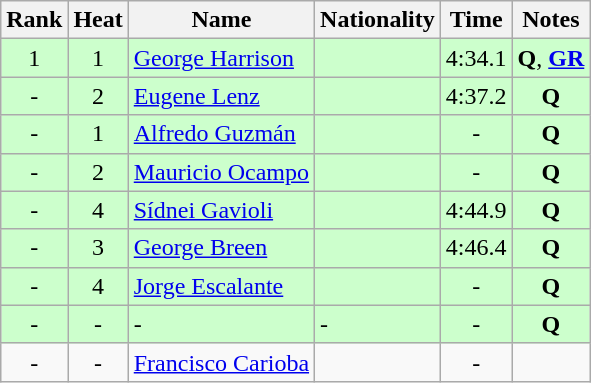<table class="wikitable sortable" style="text-align:center">
<tr>
<th>Rank</th>
<th>Heat</th>
<th>Name</th>
<th>Nationality</th>
<th>Time</th>
<th>Notes</th>
</tr>
<tr bgcolor=ccffcc>
<td>1</td>
<td>1</td>
<td align=left><a href='#'>George Harrison</a></td>
<td align=left></td>
<td>4:34.1</td>
<td><strong>Q</strong>, <strong><a href='#'>GR</a></strong></td>
</tr>
<tr bgcolor=ccffcc>
<td>-</td>
<td>2</td>
<td align=left><a href='#'>Eugene Lenz</a></td>
<td align=left></td>
<td>4:37.2</td>
<td><strong>Q</strong></td>
</tr>
<tr bgcolor=ccffcc>
<td>-</td>
<td>1</td>
<td align=left><a href='#'>Alfredo Guzmán</a></td>
<td align=left></td>
<td>-</td>
<td><strong>Q</strong></td>
</tr>
<tr bgcolor=ccffcc>
<td>-</td>
<td>2</td>
<td align=left><a href='#'>Mauricio Ocampo</a></td>
<td align=left></td>
<td>-</td>
<td><strong>Q</strong></td>
</tr>
<tr bgcolor=ccffcc>
<td>-</td>
<td>4</td>
<td align=left><a href='#'>Sídnei Gavioli</a></td>
<td align=left></td>
<td>4:44.9</td>
<td><strong>Q</strong></td>
</tr>
<tr bgcolor=ccffcc>
<td>-</td>
<td>3</td>
<td align=left><a href='#'>George Breen</a></td>
<td align=left></td>
<td>4:46.4</td>
<td><strong>Q</strong></td>
</tr>
<tr bgcolor=ccffcc>
<td>-</td>
<td>4</td>
<td align=left><a href='#'>Jorge Escalante</a></td>
<td align=left></td>
<td>-</td>
<td><strong>Q</strong></td>
</tr>
<tr bgcolor=ccffcc>
<td>-</td>
<td>-</td>
<td align=left>-</td>
<td align=left>-</td>
<td>-</td>
<td><strong>Q</strong></td>
</tr>
<tr>
<td>-</td>
<td>-</td>
<td align=left><a href='#'>Francisco Carioba</a></td>
<td align=left></td>
<td>-</td>
<td></td>
</tr>
</table>
